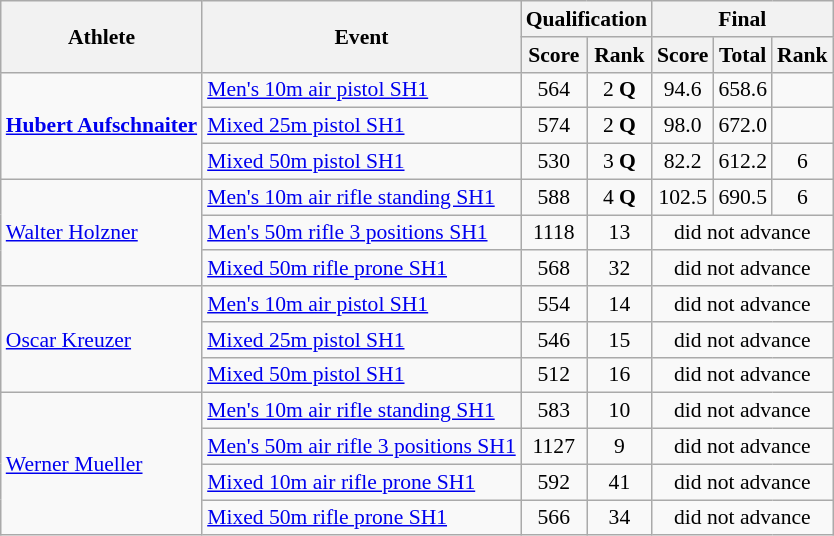<table class=wikitable style="font-size:90%">
<tr>
<th rowspan="2">Athlete</th>
<th rowspan="2">Event</th>
<th colspan="2">Qualification</th>
<th colspan="3">Final</th>
</tr>
<tr>
<th>Score</th>
<th>Rank</th>
<th>Score</th>
<th>Total</th>
<th>Rank</th>
</tr>
<tr>
<td rowspan="3"><strong><a href='#'>Hubert Aufschnaiter</a></strong></td>
<td><a href='#'>Men's 10m air pistol SH1</a></td>
<td align=center>564</td>
<td align=center>2 <strong>Q</strong></td>
<td align=center>94.6</td>
<td align=center>658.6</td>
<td align=center></td>
</tr>
<tr>
<td><a href='#'>Mixed 25m pistol SH1</a></td>
<td align=center>574</td>
<td align=center>2 <strong>Q</strong></td>
<td align=center>98.0</td>
<td align=center>672.0</td>
<td align=center></td>
</tr>
<tr>
<td><a href='#'>Mixed 50m pistol SH1</a></td>
<td align=center>530</td>
<td align=center>3 <strong>Q</strong></td>
<td align=center>82.2</td>
<td align=center>612.2</td>
<td align=center>6</td>
</tr>
<tr>
<td rowspan="3"><a href='#'>Walter Holzner</a></td>
<td><a href='#'>Men's 10m air rifle standing SH1</a></td>
<td align=center>588</td>
<td align=center>4 <strong>Q</strong></td>
<td align=center>102.5</td>
<td align=center>690.5</td>
<td align=center>6</td>
</tr>
<tr>
<td><a href='#'>Men's 50m rifle 3 positions SH1</a></td>
<td align=center>1118</td>
<td align=center>13</td>
<td align=center colspan="3">did not advance</td>
</tr>
<tr>
<td><a href='#'>Mixed 50m rifle prone SH1</a></td>
<td align=center>568</td>
<td align=center>32</td>
<td align=center colspan="3">did not advance</td>
</tr>
<tr>
<td rowspan="3"><a href='#'>Oscar Kreuzer</a></td>
<td><a href='#'>Men's 10m air pistol SH1</a></td>
<td align=center>554</td>
<td align=center>14</td>
<td align=center colspan="3">did not advance</td>
</tr>
<tr>
<td><a href='#'>Mixed 25m pistol SH1</a></td>
<td align=center>546</td>
<td align=center>15</td>
<td align=center colspan="3">did not advance</td>
</tr>
<tr>
<td><a href='#'>Mixed 50m pistol SH1</a></td>
<td align=center>512</td>
<td align=center>16</td>
<td align=center colspan="3">did not advance</td>
</tr>
<tr>
<td rowspan="4"><a href='#'>Werner Mueller</a></td>
<td><a href='#'>Men's 10m air rifle standing SH1</a></td>
<td align=center>583</td>
<td align=center>10</td>
<td align=center colspan="3">did not advance</td>
</tr>
<tr>
<td><a href='#'>Men's 50m air rifle 3 positions SH1</a></td>
<td align=center>1127</td>
<td align=center>9</td>
<td align=center colspan="3">did not advance</td>
</tr>
<tr>
<td><a href='#'>Mixed 10m air rifle prone SH1</a></td>
<td align=center>592</td>
<td align=center>41</td>
<td align=center colspan="3">did not advance</td>
</tr>
<tr>
<td><a href='#'>Mixed 50m rifle prone SH1</a></td>
<td align=center>566</td>
<td align=center>34</td>
<td align=center colspan="3">did not advance</td>
</tr>
</table>
